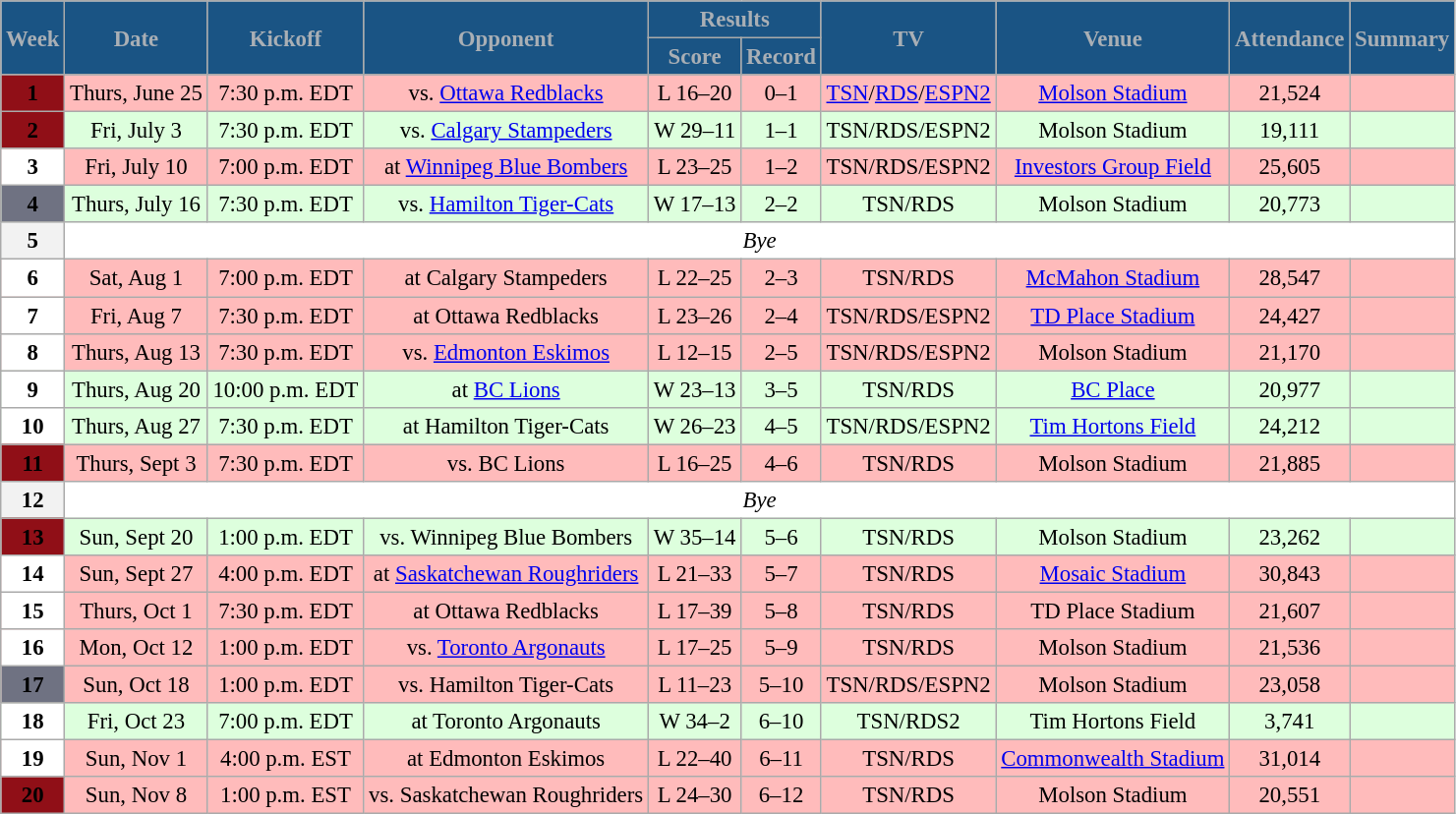<table class="wikitable" style="font-size: 95%;">
<tr>
<th style="background:#1A5484;color:#A9AFB5;" rowspan=2>Week</th>
<th style="background:#1A5484;color:#A9AFB5;" rowspan=2>Date</th>
<th style="background:#1A5484;color:#A9AFB5;" rowspan=2>Kickoff</th>
<th style="background:#1A5484;color:#A9AFB5;" rowspan=2>Opponent</th>
<th style="background:#1A5484;color:#A9AFB5;" colspan=2>Results</th>
<th style="background:#1A5484;color:#A9AFB5;" rowspan=2>TV</th>
<th style="background:#1A5484;color:#A9AFB5;" rowspan=2>Venue</th>
<th style="background:#1A5484;color:#A9AFB5;" rowspan=2>Attendance</th>
<th style="background:#1A5484;color:#A9AFB5;" rowspan=2>Summary</th>
</tr>
<tr>
<th style="background:#1A5484;color:#A9AFB5;">Score</th>
<th style="background:#1A5484;color:#A9AFB5;">Record</th>
</tr>
<tr align="center" bgcolor="#ffbbbb">
<th style="text-align:center; background:#900F17;"><span><strong>1</strong></span></th>
<td align="center">Thurs, June 25</td>
<td align="center">7:30 p.m. EDT</td>
<td align="center">vs. <a href='#'>Ottawa Redblacks</a></td>
<td align="center">L 16–20</td>
<td align="center">0–1</td>
<td align="center"><a href='#'>TSN</a>/<a href='#'>RDS</a>/<a href='#'>ESPN2</a></td>
<td align="center"><a href='#'>Molson Stadium</a></td>
<td align="center">21,524</td>
<td align="center"></td>
</tr>
<tr align="center" bgcolor="#ddffdd">
<th style="text-align:center; background:#900F17;"><span><strong>2</strong></span></th>
<td align="center">Fri, July 3</td>
<td align="center">7:30 p.m. EDT</td>
<td align="center">vs. <a href='#'>Calgary Stampeders</a></td>
<td align="center">W 29–11</td>
<td align="center">1–1</td>
<td align="center">TSN/RDS/ESPN2</td>
<td align="center">Molson Stadium</td>
<td align="center">19,111</td>
<td align="center"></td>
</tr>
<tr align="center" bgcolor="#ffbbbb">
<td style="text-align:center; background:white;"><span><strong>3</strong></span></td>
<td align="center">Fri, July 10</td>
<td align="center">7:00 p.m. EDT</td>
<td align="center">at <a href='#'>Winnipeg Blue Bombers</a></td>
<td align="center">L 23–25</td>
<td align="center">1–2</td>
<td align="center">TSN/RDS/ESPN2</td>
<td align="center"><a href='#'>Investors Group Field</a></td>
<td align="center">25,605</td>
<td align="center"></td>
</tr>
<tr align="center" bgcolor="#ddffdd">
<th style="text-align:center; background:#6F7282;"><span><strong>4</strong></span></th>
<td align="center">Thurs, July 16</td>
<td align="center">7:30 p.m. EDT</td>
<td align="center">vs. <a href='#'>Hamilton Tiger-Cats</a></td>
<td align="center">W 17–13</td>
<td align="center">2–2</td>
<td align="center">TSN/RDS</td>
<td align="center">Molson Stadium</td>
<td align="center">20,773</td>
<td align="center"></td>
</tr>
<tr align="center" bgcolor="#ffffff">
<th align="center"><strong>5</strong></th>
<td colspan=9 align="center" valign="middle"><em>Bye</em></td>
</tr>
<tr align="center" bgcolor="#ffbbbb">
<td style="text-align:center; background:white;"><span><strong>6</strong></span></td>
<td align="center">Sat, Aug 1</td>
<td align="center">7:00 p.m. EDT</td>
<td align="center">at Calgary Stampeders</td>
<td align="center">L 22–25</td>
<td align="center">2–3</td>
<td align="center">TSN/RDS</td>
<td align="center"><a href='#'>McMahon Stadium</a></td>
<td align="center">28,547</td>
<td align="center"></td>
</tr>
<tr align="center" bgcolor="#ffbbbb">
<td style="text-align:center; background:white;"><span><strong>7</strong></span></td>
<td align="center">Fri, Aug 7</td>
<td align="center">7:30 p.m. EDT</td>
<td align="center">at Ottawa Redblacks</td>
<td align="center">L 23–26</td>
<td align="center">2–4</td>
<td align="center">TSN/RDS/ESPN2</td>
<td align="center"><a href='#'>TD Place Stadium</a></td>
<td align="center">24,427</td>
<td align="center"></td>
</tr>
<tr align="center" bgcolor="#ffbbbb">
<td style="text-align:center; background:white;"><span><strong>8</strong></span></td>
<td align="center">Thurs, Aug 13</td>
<td align="center">7:30 p.m. EDT</td>
<td align="center">vs. <a href='#'>Edmonton Eskimos</a></td>
<td align="center">L 12–15</td>
<td align="center">2–5</td>
<td align="center">TSN/RDS/ESPN2</td>
<td align="center">Molson Stadium</td>
<td align="center">21,170</td>
<td align="center"></td>
</tr>
<tr align="center" bgcolor="#ddffdd">
<td style="text-align:center; background:white;"><span><strong>9</strong></span></td>
<td align="center">Thurs, Aug 20</td>
<td align="center">10:00 p.m. EDT</td>
<td align="center">at <a href='#'>BC Lions</a></td>
<td align="center">W 23–13</td>
<td align="center">3–5</td>
<td align="center">TSN/RDS</td>
<td align="center"><a href='#'>BC Place</a></td>
<td align="center">20,977</td>
<td align="center"></td>
</tr>
<tr align="center" bgcolor="#ddffdd">
<td style="text-align:center; background:white;"><span><strong>10</strong></span></td>
<td align="center">Thurs, Aug 27</td>
<td align="center">7:30 p.m. EDT</td>
<td align="center">at Hamilton Tiger-Cats</td>
<td align="center">W 26–23</td>
<td align="center">4–5</td>
<td align="center">TSN/RDS/ESPN2</td>
<td align="center"><a href='#'>Tim Hortons Field</a></td>
<td align="center">24,212</td>
<td align="center"></td>
</tr>
<tr align="center" bgcolor="#ffbbbb">
<th style="text-align:center; background:#900F17;"><span><strong>11</strong></span></th>
<td align="center">Thurs, Sept 3</td>
<td align="center">7:30 p.m. EDT</td>
<td align="center">vs. BC Lions</td>
<td align="center">L 16–25</td>
<td align="center">4–6</td>
<td align="center">TSN/RDS</td>
<td align="center">Molson Stadium</td>
<td align="center">21,885</td>
<td align="center"></td>
</tr>
<tr align="center" bgcolor="#ffffff">
<th align="center"><strong>12</strong></th>
<td colspan=9 align="center" valign="middle"><em>Bye</em></td>
</tr>
<tr align="center" bgcolor="#ddffdd">
<th style="text-align:center; background:#900F17;"><span><strong>13</strong></span></th>
<td align="center">Sun, Sept 20</td>
<td align="center">1:00 p.m. EDT</td>
<td align="center">vs. Winnipeg Blue Bombers</td>
<td align="center">W 35–14</td>
<td align="center">5–6</td>
<td align="center">TSN/RDS</td>
<td align="center">Molson Stadium</td>
<td align="center">23,262</td>
<td align="center"></td>
</tr>
<tr align="center" bgcolor="#ffbbbb">
<td style="text-align:center; background:white;"><span><strong>14</strong></span></td>
<td align="center">Sun, Sept 27</td>
<td align="center">4:00 p.m. EDT</td>
<td align="center">at <a href='#'>Saskatchewan Roughriders</a></td>
<td align="center">L 21–33</td>
<td align="center">5–7</td>
<td align="center">TSN/RDS</td>
<td align="center"><a href='#'>Mosaic Stadium</a></td>
<td align="center">30,843</td>
<td align="center"></td>
</tr>
<tr align="center" bgcolor="#ffbbbb">
<td style="text-align:center; background:white;"><span><strong>15</strong></span></td>
<td align="center">Thurs, Oct 1</td>
<td align="center">7:30 p.m. EDT</td>
<td align="center">at Ottawa Redblacks</td>
<td align="center">L 17–39</td>
<td align="center">5–8</td>
<td align="center">TSN/RDS</td>
<td align="center">TD Place Stadium</td>
<td align="center">21,607</td>
<td align="center"></td>
</tr>
<tr align="center" bgcolor="#ffbbbb">
<td style="text-align:center; background:white;"><span><strong>16</strong></span></td>
<td align="center">Mon, Oct 12</td>
<td align="center">1:00 p.m. EDT</td>
<td align="center">vs. <a href='#'>Toronto Argonauts</a></td>
<td align="center">L 17–25</td>
<td align="center">5–9</td>
<td align="center">TSN/RDS</td>
<td align="center">Molson Stadium</td>
<td align="center">21,536</td>
<td align="center"></td>
</tr>
<tr align="center" bgcolor="#ffbbbb">
<th style="text-align:center; background:#6F7282;"><span><strong>17</strong></span></th>
<td align="center">Sun, Oct 18</td>
<td align="center">1:00 p.m. EDT</td>
<td align="center">vs. Hamilton Tiger-Cats</td>
<td align="center">L 11–23</td>
<td align="center">5–10</td>
<td align="center">TSN/RDS/ESPN2</td>
<td align="center">Molson Stadium</td>
<td align="center">23,058</td>
<td align="center"></td>
</tr>
<tr align="center" bgcolor="#ddffdd">
<td style="text-align:center; background:white;"><span><strong>18</strong></span></td>
<td align="center">Fri, Oct 23</td>
<td align="center">7:00 p.m. EDT</td>
<td align="center">at Toronto Argonauts</td>
<td align="center">W 34–2</td>
<td align="center">6–10</td>
<td align="center">TSN/RDS2</td>
<td align="center">Tim Hortons Field</td>
<td align="center">3,741</td>
<td align="center"></td>
</tr>
<tr align="center" bgcolor="#ffbbbb">
<td style="text-align:center; background:white;"><span><strong>19</strong></span></td>
<td align="center">Sun, Nov 1</td>
<td align="center">4:00 p.m. EST</td>
<td align="center">at Edmonton Eskimos</td>
<td align="center">L 22–40</td>
<td align="center">6–11</td>
<td align="center">TSN/RDS</td>
<td align="center"><a href='#'>Commonwealth Stadium</a></td>
<td align="center">31,014</td>
<td align="center"></td>
</tr>
<tr align="center" bgcolor="#ffbbbb">
<th style="text-align:center; background:#900F17;"><span><strong>20</strong></span></th>
<td align="center">Sun, Nov 8</td>
<td align="center">1:00 p.m. EST</td>
<td align="center">vs. Saskatchewan Roughriders</td>
<td align="center">L 24–30 </td>
<td align="center">6–12</td>
<td align="center">TSN/RDS</td>
<td align="center">Molson Stadium</td>
<td align="center">20,551</td>
<td align="center"></td>
</tr>
</table>
